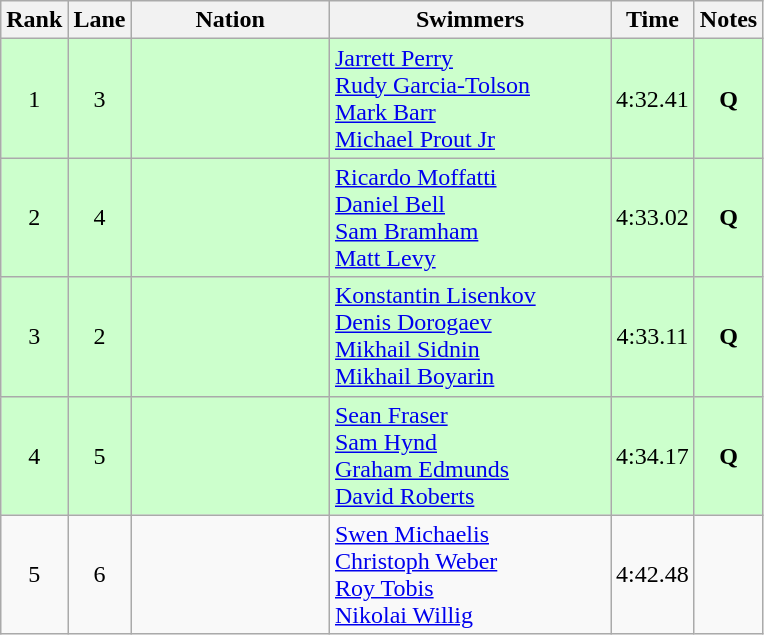<table class="wikitable sortable" style="text-align:center">
<tr>
<th>Rank</th>
<th>Lane</th>
<th style="width:125px">Nation</th>
<th Class="unsortable" style="width:180px">Swimmers</th>
<th>Time</th>
<th>Notes</th>
</tr>
<tr style="background:#cfc;">
<td>1</td>
<td>3</td>
<td style="text-align:left"></td>
<td style="text-align:left"><a href='#'>Jarrett Perry</a><br> <a href='#'>Rudy Garcia-Tolson</a><br> <a href='#'>Mark Barr</a><br> <a href='#'>Michael Prout Jr</a></td>
<td>4:32.41</td>
<td><strong>Q</strong></td>
</tr>
<tr style="background:#cfc;">
<td>2</td>
<td>4</td>
<td style="text-align:left"></td>
<td style="text-align:left"><a href='#'>Ricardo Moffatti</a><br> <a href='#'>Daniel Bell</a><br> <a href='#'>Sam Bramham</a><br> <a href='#'>Matt Levy</a></td>
<td>4:33.02</td>
<td><strong>Q</strong></td>
</tr>
<tr style="background:#cfc;">
<td>3</td>
<td>2</td>
<td style="text-align:left"></td>
<td style="text-align:left"><a href='#'>Konstantin Lisenkov</a><br> <a href='#'>Denis Dorogaev</a><br> <a href='#'>Mikhail Sidnin</a><br> <a href='#'>Mikhail Boyarin</a></td>
<td>4:33.11</td>
<td><strong>Q</strong></td>
</tr>
<tr style="background:#cfc;">
<td>4</td>
<td>5</td>
<td style="text-align:left"></td>
<td style="text-align:left"><a href='#'>Sean Fraser</a><br> <a href='#'>Sam Hynd</a><br> <a href='#'>Graham Edmunds</a><br> <a href='#'>David Roberts</a></td>
<td>4:34.17</td>
<td><strong>Q</strong></td>
</tr>
<tr>
<td>5</td>
<td>6</td>
<td style="text-align:left"></td>
<td style="text-align:left"><a href='#'>Swen Michaelis</a><br> <a href='#'>Christoph Weber</a><br> <a href='#'>Roy Tobis</a><br> <a href='#'>Nikolai Willig</a></td>
<td>4:42.48</td>
<td></td>
</tr>
</table>
